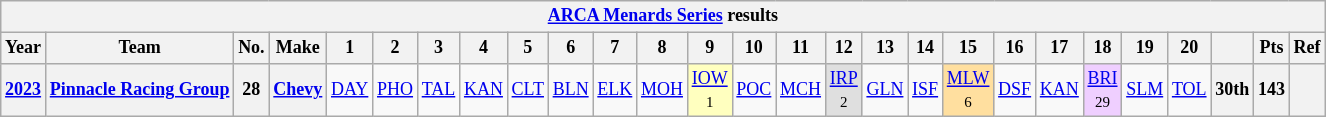<table class="wikitable" style="text-align:center; font-size:75%">
<tr>
<th colspan=27><a href='#'>ARCA Menards Series</a> results</th>
</tr>
<tr>
<th>Year</th>
<th>Team</th>
<th>No.</th>
<th>Make</th>
<th>1</th>
<th>2</th>
<th>3</th>
<th>4</th>
<th>5</th>
<th>6</th>
<th>7</th>
<th>8</th>
<th>9</th>
<th>10</th>
<th>11</th>
<th>12</th>
<th>13</th>
<th>14</th>
<th>15</th>
<th>16</th>
<th>17</th>
<th>18</th>
<th>19</th>
<th>20</th>
<th></th>
<th>Pts</th>
<th>Ref</th>
</tr>
<tr>
<th><a href='#'>2023</a></th>
<th><a href='#'>Pinnacle Racing Group</a></th>
<th>28</th>
<th><a href='#'>Chevy</a></th>
<td><a href='#'>DAY</a></td>
<td><a href='#'>PHO</a></td>
<td><a href='#'>TAL</a></td>
<td><a href='#'>KAN</a></td>
<td><a href='#'>CLT</a></td>
<td><a href='#'>BLN</a></td>
<td><a href='#'>ELK</a></td>
<td><a href='#'>MOH</a></td>
<td style="background:#FFFFBF;"><a href='#'>IOW</a><br><small>1</small></td>
<td><a href='#'>POC</a></td>
<td><a href='#'>MCH</a></td>
<td style="background:#DFDFDF;"><a href='#'>IRP</a><br><small>2</small></td>
<td><a href='#'>GLN</a></td>
<td><a href='#'>ISF</a></td>
<td style="background:#FFDF9F;"><a href='#'>MLW</a><br><small>6</small></td>
<td><a href='#'>DSF</a></td>
<td><a href='#'>KAN</a></td>
<td style="background:#EFCFFF;"><a href='#'>BRI</a><br><small>29</small></td>
<td><a href='#'>SLM</a></td>
<td><a href='#'>TOL</a></td>
<th>30th</th>
<th>143</th>
<th></th>
</tr>
</table>
